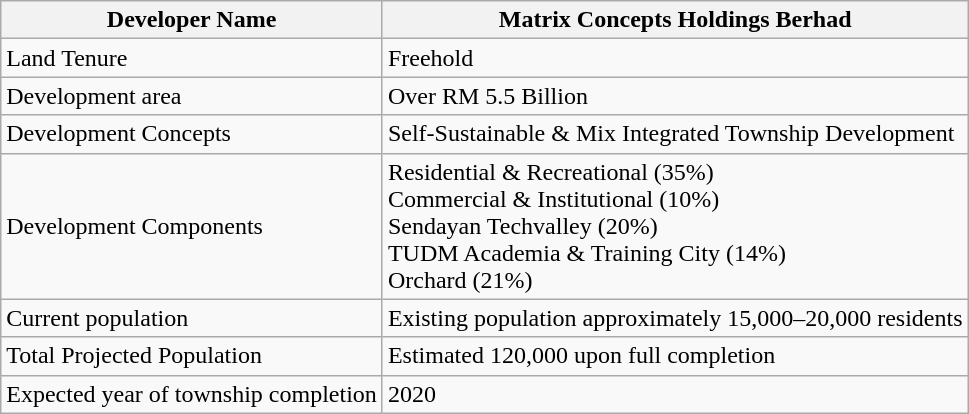<table class="wikitable">
<tr>
<th>Developer Name</th>
<th>Matrix Concepts Holdings Berhad</th>
</tr>
<tr>
<td>Land Tenure</td>
<td>Freehold</td>
</tr>
<tr>
<td>Development area</td>
<td>Over RM 5.5 Billion</td>
</tr>
<tr>
<td>Development Concepts</td>
<td>Self-Sustainable & Mix Integrated Township Development</td>
</tr>
<tr>
<td>Development Components</td>
<td>Residential & Recreational (35%)<br>Commercial & Institutional (10%)<br>Sendayan Techvalley (20%)<br>TUDM Academia & Training City (14%)<br>Orchard (21%)</td>
</tr>
<tr>
<td>Current population</td>
<td>Existing population approximately 15,000–20,000 residents</td>
</tr>
<tr>
<td>Total Projected Population</td>
<td>Estimated 120,000 upon full completion</td>
</tr>
<tr>
<td>Expected year of township completion</td>
<td>2020</td>
</tr>
</table>
